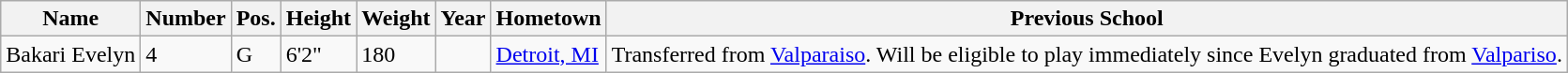<table class="wikitable sortable" border="1">
<tr>
<th>Name</th>
<th>Number</th>
<th>Pos.</th>
<th>Height</th>
<th>Weight</th>
<th>Year</th>
<th>Hometown</th>
<th class="unsortable">Previous School</th>
</tr>
<tr>
<td>Bakari Evelyn</td>
<td>4</td>
<td>G</td>
<td>6'2"</td>
<td>180</td>
<td></td>
<td><a href='#'>Detroit, MI</a></td>
<td>Transferred from <a href='#'>Valparaiso</a>. Will be eligible to play immediately since Evelyn graduated from <a href='#'>Valpariso</a>.</td>
</tr>
</table>
